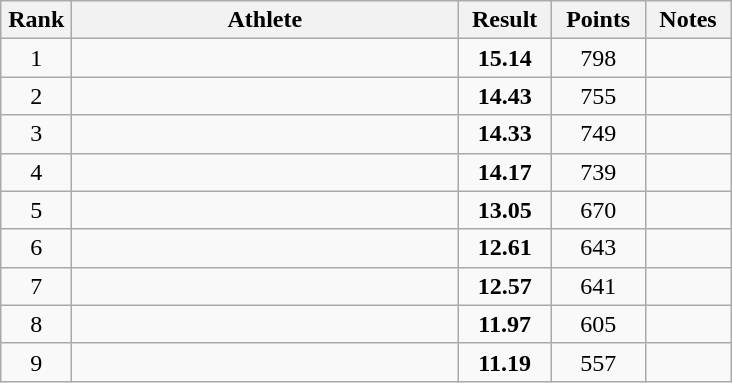<table class="wikitable" style="text-align:center">
<tr>
<th width=40>Rank</th>
<th width=250>Athlete</th>
<th width=55>Result</th>
<th width=55>Points</th>
<th width=50>Notes</th>
</tr>
<tr>
<td>1</td>
<td align=left></td>
<td><strong>15.14</strong></td>
<td>798</td>
<td></td>
</tr>
<tr>
<td>2</td>
<td align=left></td>
<td><strong>14.43</strong></td>
<td>755</td>
<td></td>
</tr>
<tr>
<td>3</td>
<td align=left></td>
<td><strong>14.33</strong></td>
<td>749</td>
<td></td>
</tr>
<tr>
<td>4</td>
<td align=left></td>
<td><strong>14.17</strong></td>
<td>739</td>
<td></td>
</tr>
<tr>
<td>5</td>
<td align=left></td>
<td><strong>13.05</strong></td>
<td>670</td>
<td></td>
</tr>
<tr>
<td>6</td>
<td align=left></td>
<td><strong>12.61</strong></td>
<td>643</td>
<td></td>
</tr>
<tr>
<td>7</td>
<td align=left></td>
<td><strong>12.57</strong></td>
<td>641</td>
<td></td>
</tr>
<tr>
<td>8</td>
<td align=left></td>
<td><strong>11.97</strong></td>
<td>605</td>
<td></td>
</tr>
<tr>
<td>9</td>
<td align=left></td>
<td><strong>11.19</strong></td>
<td>557</td>
<td></td>
</tr>
</table>
